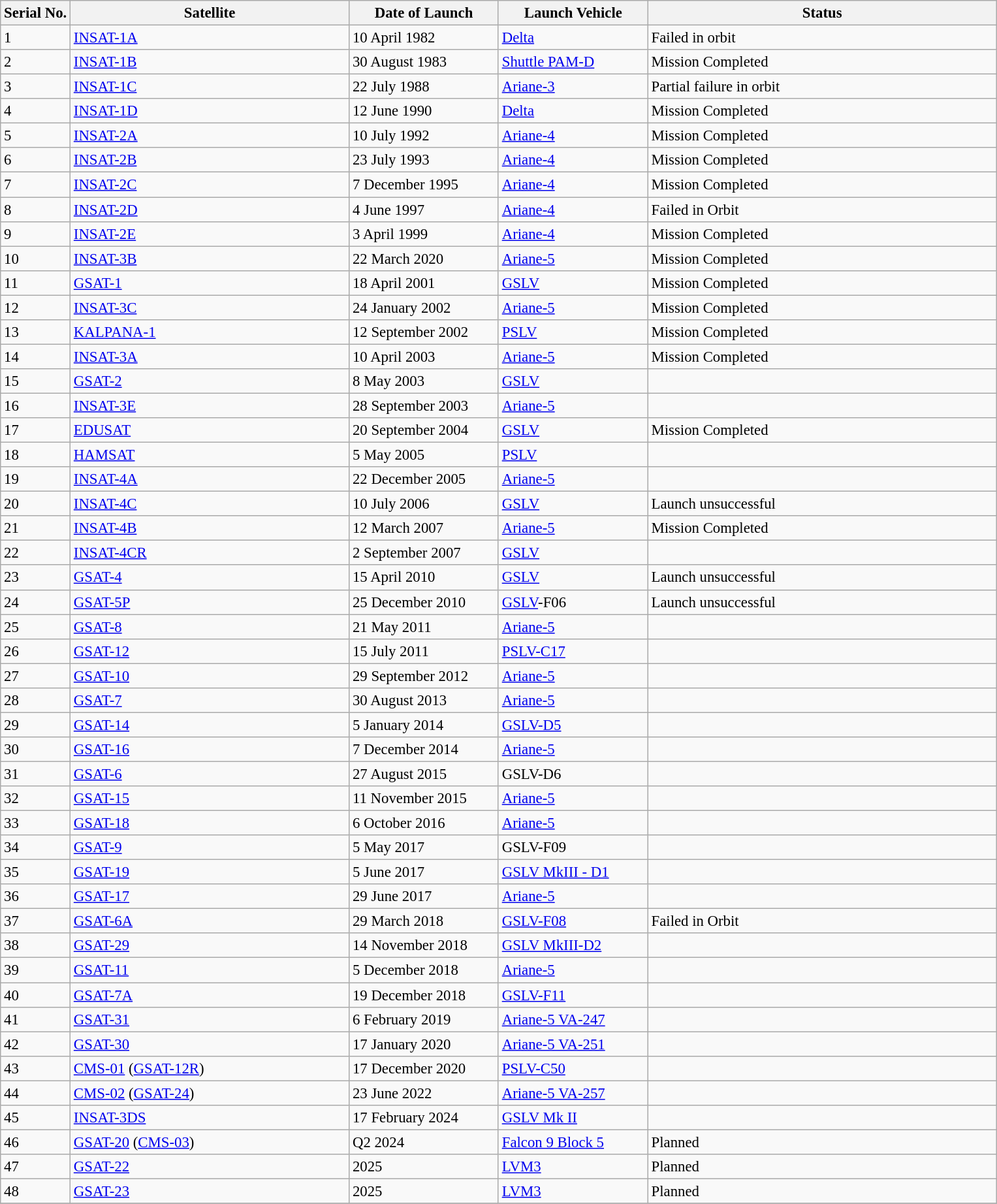<table class="wikitable" style="font-size: 95%;">
<tr>
<th width=7%>Serial No.</th>
<th width=28%>Satellite</th>
<th width=15%>Date of Launch</th>
<th width=15%>Launch Vehicle</th>
<th width=35%>Status</th>
</tr>
<tr>
<td>1</td>
<td><a href='#'>INSAT-1A</a></td>
<td>10 April 1982</td>
<td><a href='#'>Delta</a></td>
<td>Failed in orbit</td>
</tr>
<tr>
<td>2</td>
<td><a href='#'>INSAT-1B</a></td>
<td>30 August 1983</td>
<td><a href='#'>Shuttle PAM-D</a></td>
<td>Mission Completed</td>
</tr>
<tr>
<td>3</td>
<td><a href='#'>INSAT-1C</a></td>
<td>22 July 1988</td>
<td><a href='#'>Ariane-3</a></td>
<td>Partial failure in orbit</td>
</tr>
<tr>
<td>4</td>
<td><a href='#'>INSAT-1D</a></td>
<td>12 June 1990</td>
<td><a href='#'>Delta</a></td>
<td>Mission Completed</td>
</tr>
<tr>
<td>5</td>
<td><a href='#'>INSAT-2A</a></td>
<td>10 July 1992</td>
<td><a href='#'>Ariane-4</a></td>
<td>Mission Completed</td>
</tr>
<tr>
<td>6</td>
<td><a href='#'>INSAT-2B</a></td>
<td>23 July 1993</td>
<td><a href='#'>Ariane-4</a></td>
<td>Mission Completed</td>
</tr>
<tr>
<td>7</td>
<td><a href='#'>INSAT-2C</a></td>
<td>7 December 1995</td>
<td><a href='#'>Ariane-4</a></td>
<td>Mission Completed</td>
</tr>
<tr>
<td>8</td>
<td><a href='#'>INSAT-2D</a></td>
<td>4 June 1997</td>
<td><a href='#'>Ariane-4</a></td>
<td>Failed in Orbit</td>
</tr>
<tr>
<td>9</td>
<td><a href='#'>INSAT-2E</a></td>
<td>3 April 1999</td>
<td><a href='#'>Ariane-4</a></td>
<td>Mission Completed</td>
</tr>
<tr>
<td>10</td>
<td><a href='#'>INSAT-3B</a></td>
<td>22 March 2020</td>
<td><a href='#'>Ariane-5</a></td>
<td>Mission Completed</td>
</tr>
<tr>
<td>11</td>
<td><a href='#'>GSAT-1</a></td>
<td>18 April 2001</td>
<td><a href='#'>GSLV</a></td>
<td>Mission Completed</td>
</tr>
<tr>
<td>12</td>
<td><a href='#'>INSAT-3C</a></td>
<td>24 January 2002</td>
<td><a href='#'>Ariane-5</a></td>
<td>Mission Completed</td>
</tr>
<tr>
<td>13</td>
<td><a href='#'>KALPANA-1</a></td>
<td>12 September 2002</td>
<td><a href='#'>PSLV</a></td>
<td>Mission Completed</td>
</tr>
<tr>
<td>14</td>
<td><a href='#'>INSAT-3A</a></td>
<td>10 April 2003</td>
<td><a href='#'>Ariane-5</a></td>
<td>Mission Completed</td>
</tr>
<tr>
<td>15</td>
<td><a href='#'>GSAT-2</a></td>
<td>8 May 2003</td>
<td><a href='#'>GSLV</a></td>
<td></td>
</tr>
<tr>
<td>16</td>
<td><a href='#'>INSAT-3E</a></td>
<td>28 September 2003</td>
<td><a href='#'>Ariane-5</a></td>
<td></td>
</tr>
<tr>
<td>17</td>
<td><a href='#'>EDUSAT</a></td>
<td>20 September 2004</td>
<td><a href='#'>GSLV</a></td>
<td>Mission Completed</td>
</tr>
<tr>
<td>18</td>
<td><a href='#'>HAMSAT</a></td>
<td>5 May 2005</td>
<td><a href='#'>PSLV</a></td>
<td></td>
</tr>
<tr>
<td>19</td>
<td><a href='#'>INSAT-4A</a></td>
<td>22 December 2005</td>
<td><a href='#'>Ariane-5</a></td>
<td></td>
</tr>
<tr>
<td>20</td>
<td><a href='#'>INSAT-4C</a></td>
<td>10 July 2006</td>
<td><a href='#'>GSLV</a></td>
<td>Launch unsuccessful</td>
</tr>
<tr>
<td>21</td>
<td><a href='#'>INSAT-4B</a></td>
<td>12 March 2007</td>
<td><a href='#'>Ariane-5</a></td>
<td>Mission Completed</td>
</tr>
<tr>
<td>22</td>
<td><a href='#'>INSAT-4CR</a></td>
<td>2 September 2007</td>
<td><a href='#'>GSLV</a></td>
<td></td>
</tr>
<tr>
<td>23</td>
<td><a href='#'>GSAT-4</a></td>
<td>15 April 2010</td>
<td><a href='#'>GSLV</a></td>
<td>Launch unsuccessful</td>
</tr>
<tr>
<td>24</td>
<td><a href='#'>GSAT-5P</a></td>
<td>25 December 2010</td>
<td><a href='#'>GSLV</a>-F06</td>
<td>Launch unsuccessful</td>
</tr>
<tr>
<td>25</td>
<td><a href='#'>GSAT-8</a></td>
<td>21 May 2011</td>
<td><a href='#'>Ariane-5</a></td>
<td></td>
</tr>
<tr>
<td>26</td>
<td><a href='#'>GSAT-12</a></td>
<td>15 July 2011</td>
<td><a href='#'>PSLV-C17</a></td>
<td></td>
</tr>
<tr>
<td>27</td>
<td><a href='#'>GSAT-10</a></td>
<td>29 September 2012</td>
<td><a href='#'>Ariane-5</a></td>
<td></td>
</tr>
<tr>
<td>28</td>
<td><a href='#'>GSAT-7</a></td>
<td>30 August 2013</td>
<td><a href='#'>Ariane-5</a></td>
<td></td>
</tr>
<tr>
<td>29</td>
<td><a href='#'>GSAT-14</a></td>
<td>5 January 2014</td>
<td><a href='#'>GSLV-D5</a></td>
<td></td>
</tr>
<tr>
<td>30</td>
<td><a href='#'>GSAT-16</a></td>
<td>7 December 2014</td>
<td><a href='#'>Ariane-5</a></td>
<td></td>
</tr>
<tr>
<td>31</td>
<td><a href='#'>GSAT-6</a></td>
<td>27 August 2015</td>
<td>GSLV-D6</td>
<td></td>
</tr>
<tr>
<td>32</td>
<td><a href='#'>GSAT-15</a></td>
<td>11 November 2015</td>
<td><a href='#'>Ariane-5</a></td>
<td></td>
</tr>
<tr>
<td>33</td>
<td><a href='#'>GSAT-18</a></td>
<td>6 October 2016</td>
<td><a href='#'>Ariane-5</a></td>
<td></td>
</tr>
<tr>
<td>34</td>
<td><a href='#'>GSAT-9</a></td>
<td>5 May 2017</td>
<td>GSLV-F09</td>
<td></td>
</tr>
<tr>
<td>35</td>
<td><a href='#'>GSAT-19</a></td>
<td>5 June 2017</td>
<td><a href='#'>GSLV MkIII - D1</a></td>
<td></td>
</tr>
<tr>
<td>36</td>
<td><a href='#'>GSAT-17</a></td>
<td>29 June 2017</td>
<td><a href='#'>Ariane-5</a></td>
<td></td>
</tr>
<tr>
<td>37</td>
<td><a href='#'>GSAT-6A</a></td>
<td>29 March 2018</td>
<td><a href='#'>GSLV-F08</a></td>
<td>Failed in Orbit</td>
</tr>
<tr>
<td>38</td>
<td><a href='#'>GSAT-29</a></td>
<td>14 November 2018</td>
<td><a href='#'>GSLV MkIII-D2</a></td>
<td></td>
</tr>
<tr>
<td>39</td>
<td><a href='#'>GSAT-11</a></td>
<td>5 December 2018</td>
<td><a href='#'>Ariane-5</a></td>
<td></td>
</tr>
<tr>
<td>40</td>
<td><a href='#'>GSAT-7A</a></td>
<td>19 December 2018</td>
<td><a href='#'>GSLV-F11</a></td>
<td></td>
</tr>
<tr>
<td>41</td>
<td><a href='#'>GSAT-31</a></td>
<td>6 February 2019</td>
<td><a href='#'>Ariane-5 VA-247</a></td>
<td></td>
</tr>
<tr>
<td>42</td>
<td><a href='#'>GSAT-30</a></td>
<td>17 January 2020</td>
<td><a href='#'>Ariane-5 VA-251</a></td>
<td></td>
</tr>
<tr>
<td>43</td>
<td><a href='#'>CMS-01</a> (<a href='#'>GSAT-12R</a>)</td>
<td>17 December 2020</td>
<td><a href='#'>PSLV-C50</a></td>
<td></td>
</tr>
<tr>
<td>44</td>
<td><a href='#'>CMS-02</a> (<a href='#'>GSAT-24</a>)</td>
<td>23 June 2022</td>
<td><a href='#'>Ariane-5 VA-257</a></td>
<td></td>
</tr>
<tr>
<td>45</td>
<td><a href='#'>INSAT-3DS</a></td>
<td>17 February 2024</td>
<td><a href='#'>GSLV Mk II</a></td>
<td></td>
</tr>
<tr>
<td>46</td>
<td><a href='#'>GSAT-20</a> (<a href='#'>CMS-03</a>)</td>
<td>Q2 2024</td>
<td><a href='#'>Falcon 9 Block 5</a></td>
<td>Planned</td>
</tr>
<tr>
<td>47</td>
<td><a href='#'>GSAT-22</a></td>
<td>2025</td>
<td><a href='#'>LVM3</a></td>
<td>Planned</td>
</tr>
<tr>
<td>48</td>
<td><a href='#'>GSAT-23</a></td>
<td>2025</td>
<td><a href='#'>LVM3</a></td>
<td>Planned</td>
</tr>
<tr>
</tr>
</table>
